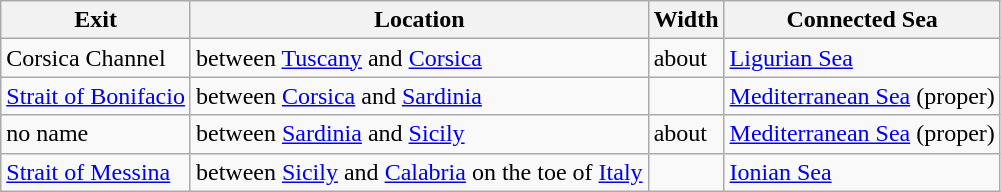<table class="wikitable sortable">
<tr>
<th>Exit</th>
<th>Location</th>
<th>Width</th>
<th>Connected Sea</th>
</tr>
<tr>
<td>Corsica Channel</td>
<td>between <a href='#'>Tuscany</a>  and <a href='#'>Corsica</a> </td>
<td>about </td>
<td><a href='#'>Ligurian Sea</a></td>
</tr>
<tr>
<td><a href='#'>Strait of Bonifacio</a></td>
<td>between <a href='#'>Corsica</a>  and <a href='#'>Sardinia</a></td>
<td></td>
<td><a href='#'>Mediterranean Sea</a> (proper)</td>
</tr>
<tr>
<td>no name</td>
<td>between <a href='#'>Sardinia</a> and <a href='#'>Sicily</a></td>
<td>about </td>
<td><a href='#'>Mediterranean Sea</a> (proper)</td>
</tr>
<tr>
<td><a href='#'>Strait of Messina</a></td>
<td>between <a href='#'>Sicily</a>   and <a href='#'>Calabria</a> on the toe of <a href='#'>Italy</a></td>
<td></td>
<td><a href='#'>Ionian Sea</a></td>
</tr>
</table>
